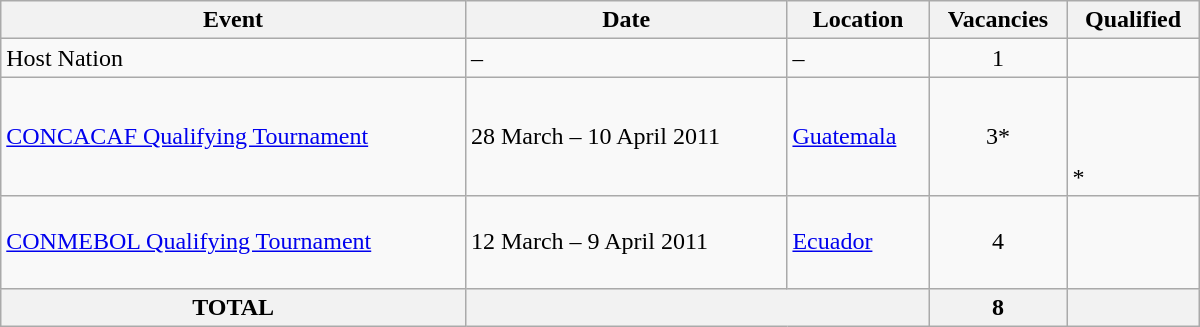<table class="wikitable" width=800>
<tr>
<th>Event</th>
<th>Date</th>
<th>Location</th>
<th>Vacancies</th>
<th>Qualified</th>
</tr>
<tr>
<td>Host Nation</td>
<td>–</td>
<td>–</td>
<td align=center>1</td>
<td></td>
</tr>
<tr>
<td><a href='#'>CONCACAF Qualifying Tournament</a></td>
<td>28 March – 10 April 2011</td>
<td> <a href='#'>Guatemala</a></td>
<td align=center>3*</td>
<td> <br>  <br> <s></s><br>*</td>
</tr>
<tr>
<td><a href='#'>CONMEBOL Qualifying Tournament</a></td>
<td>12 March – 9 April 2011</td>
<td> <a href='#'>Ecuador</a></td>
<td align=center>4</td>
<td> <br>  <br>  <br> </td>
</tr>
<tr>
<th>TOTAL</th>
<th colspan="2"></th>
<th>8</th>
<th></th>
</tr>
</table>
